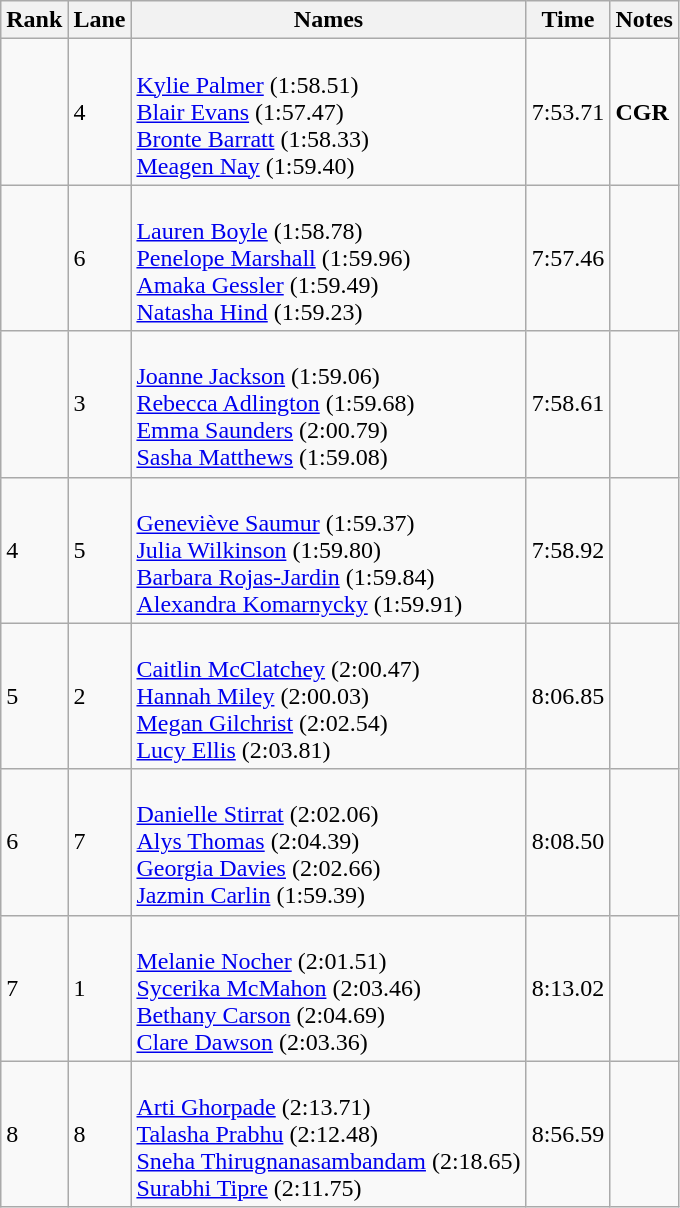<table class="wikitable">
<tr>
<th>Rank</th>
<th>Lane</th>
<th>Names</th>
<th>Time</th>
<th>Notes</th>
</tr>
<tr>
<td></td>
<td>4</td>
<td><br><a href='#'>Kylie Palmer</a> (1:58.51)<br><a href='#'>Blair Evans</a> (1:57.47)<br><a href='#'>Bronte Barratt</a> (1:58.33)<br><a href='#'>Meagen Nay</a> (1:59.40)</td>
<td>7:53.71</td>
<td><strong>CGR</strong></td>
</tr>
<tr>
<td></td>
<td>6</td>
<td><br><a href='#'>Lauren Boyle</a> (1:58.78)<br><a href='#'>Penelope Marshall</a> (1:59.96)<br><a href='#'>Amaka Gessler</a> (1:59.49)<br><a href='#'>Natasha Hind</a> (1:59.23)</td>
<td>7:57.46</td>
<td></td>
</tr>
<tr>
<td></td>
<td>3</td>
<td><br><a href='#'>Joanne Jackson</a> (1:59.06)<br><a href='#'>Rebecca Adlington</a> (1:59.68)<br><a href='#'>Emma Saunders</a> (2:00.79)<br><a href='#'>Sasha Matthews</a> (1:59.08)</td>
<td>7:58.61</td>
<td></td>
</tr>
<tr>
<td>4</td>
<td>5</td>
<td><br><a href='#'>Geneviève Saumur</a> (1:59.37)<br><a href='#'>Julia Wilkinson</a> (1:59.80)<br><a href='#'>Barbara Rojas-Jardin</a> (1:59.84)<br><a href='#'>Alexandra Komarnycky</a> (1:59.91)</td>
<td>7:58.92</td>
<td></td>
</tr>
<tr>
<td>5</td>
<td>2</td>
<td><br><a href='#'>Caitlin McClatchey</a> (2:00.47)<br><a href='#'>Hannah Miley</a> (2:00.03)<br><a href='#'>Megan Gilchrist</a> (2:02.54)<br><a href='#'>Lucy Ellis</a> (2:03.81)</td>
<td>8:06.85</td>
<td></td>
</tr>
<tr>
<td>6</td>
<td>7</td>
<td><br><a href='#'>Danielle Stirrat</a> (2:02.06)<br><a href='#'>Alys Thomas</a> (2:04.39)<br><a href='#'>Georgia Davies</a> (2:02.66)<br><a href='#'>Jazmin Carlin</a> (1:59.39)</td>
<td>8:08.50</td>
<td></td>
</tr>
<tr>
<td>7</td>
<td>1</td>
<td><br><a href='#'>Melanie Nocher</a> (2:01.51)<br><a href='#'>Sycerika McMahon</a> (2:03.46)<br><a href='#'>Bethany Carson</a> (2:04.69)<br><a href='#'>Clare Dawson</a> (2:03.36)</td>
<td>8:13.02</td>
<td></td>
</tr>
<tr>
<td>8</td>
<td>8</td>
<td><br><a href='#'>Arti Ghorpade</a> (2:13.71)<br><a href='#'>Talasha Prabhu</a> (2:12.48)<br><a href='#'>Sneha Thirugnanasambandam</a> (2:18.65)<br><a href='#'>Surabhi Tipre</a> (2:11.75)</td>
<td>8:56.59</td>
<td></td>
</tr>
</table>
